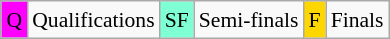<table class="wikitable" style="margin:0.5em auto; font-size:90%; line-height:1.25em;">
<tr>
<td bgcolor="#FF00FF" align="center">Q</td>
<td>Qualifications</td>
<td bgcolor="#7FFFD4" align="center">SF</td>
<td>Semi-finals</td>
<td bgcolor="gold" align="center">F</td>
<td>Finals</td>
</tr>
</table>
